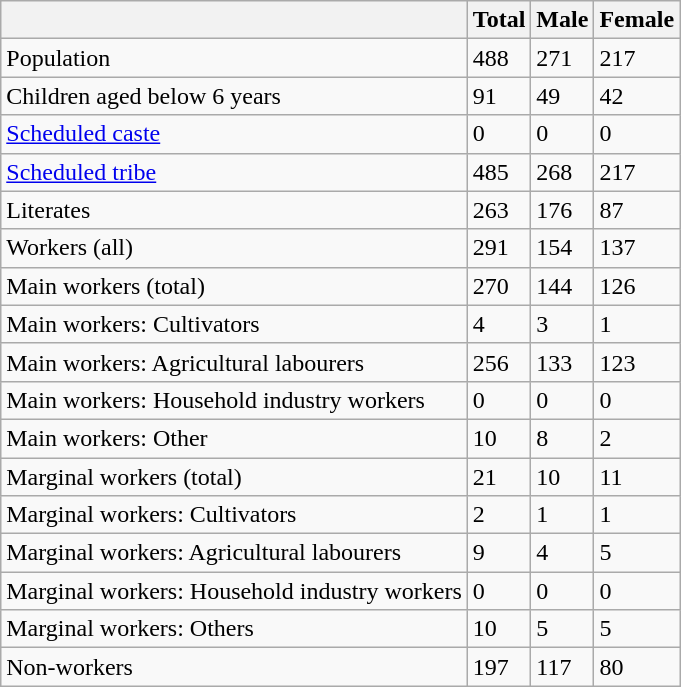<table class="wikitable sortable">
<tr>
<th></th>
<th>Total</th>
<th>Male</th>
<th>Female</th>
</tr>
<tr>
<td>Population</td>
<td>488</td>
<td>271</td>
<td>217</td>
</tr>
<tr>
<td>Children aged below 6 years</td>
<td>91</td>
<td>49</td>
<td>42</td>
</tr>
<tr>
<td><a href='#'>Scheduled caste</a></td>
<td>0</td>
<td>0</td>
<td>0</td>
</tr>
<tr>
<td><a href='#'>Scheduled tribe</a></td>
<td>485</td>
<td>268</td>
<td>217</td>
</tr>
<tr>
<td>Literates</td>
<td>263</td>
<td>176</td>
<td>87</td>
</tr>
<tr>
<td>Workers (all)</td>
<td>291</td>
<td>154</td>
<td>137</td>
</tr>
<tr>
<td>Main workers (total)</td>
<td>270</td>
<td>144</td>
<td>126</td>
</tr>
<tr>
<td>Main workers: Cultivators</td>
<td>4</td>
<td>3</td>
<td>1</td>
</tr>
<tr>
<td>Main workers: Agricultural labourers</td>
<td>256</td>
<td>133</td>
<td>123</td>
</tr>
<tr>
<td>Main workers: Household industry workers</td>
<td>0</td>
<td>0</td>
<td>0</td>
</tr>
<tr>
<td>Main workers: Other</td>
<td>10</td>
<td>8</td>
<td>2</td>
</tr>
<tr>
<td>Marginal workers (total)</td>
<td>21</td>
<td>10</td>
<td>11</td>
</tr>
<tr>
<td>Marginal workers: Cultivators</td>
<td>2</td>
<td>1</td>
<td>1</td>
</tr>
<tr>
<td>Marginal workers: Agricultural labourers</td>
<td>9</td>
<td>4</td>
<td>5</td>
</tr>
<tr>
<td>Marginal workers: Household industry workers</td>
<td>0</td>
<td>0</td>
<td>0</td>
</tr>
<tr>
<td>Marginal workers: Others</td>
<td>10</td>
<td>5</td>
<td>5</td>
</tr>
<tr>
<td>Non-workers</td>
<td>197</td>
<td>117</td>
<td>80</td>
</tr>
</table>
